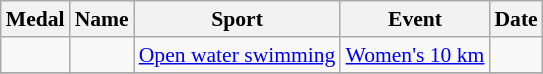<table class="wikitable sortable" style="font-size:90%">
<tr>
<th>Medal</th>
<th>Name</th>
<th>Sport</th>
<th>Event</th>
<th>Date</th>
</tr>
<tr>
<td></td>
<td></td>
<td><a href='#'>Open water swimming</a></td>
<td><a href='#'>Women's 10 km</a></td>
<td></td>
</tr>
<tr>
</tr>
</table>
